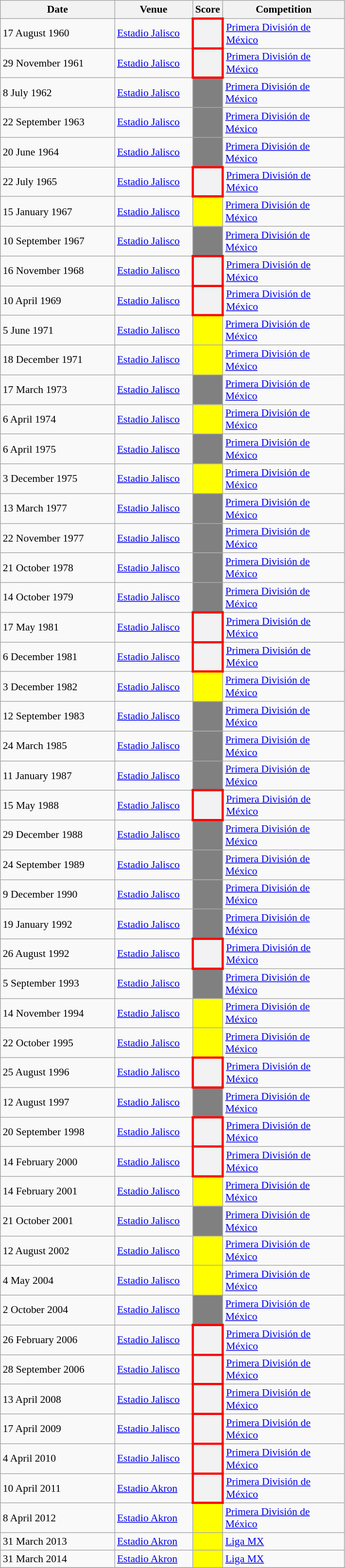<table class="wikitable" style="font-size:90%">
<tr>
<th width=150>Date</th>
<th width=100>Venue</th>
<th width=35>Score</th>
<th width=160>Competition</th>
</tr>
<tr>
<td>17 August 1960</td>
<td><a href='#'>Estadio Jalisco</a></td>
<th style="border: 3px solid red"></th>
<td><a href='#'>Primera División de México</a></td>
</tr>
<tr>
<td>29 November 1961</td>
<td><a href='#'>Estadio Jalisco</a></td>
<th style="border: 3px solid red"></th>
<td><a href='#'>Primera División de México</a></td>
</tr>
<tr>
<td>8 July 1962</td>
<td><a href='#'>Estadio Jalisco</a></td>
<td bgcolor=808080></td>
<td><a href='#'>Primera División de México</a></td>
</tr>
<tr>
<td>22 September 1963</td>
<td><a href='#'>Estadio Jalisco</a></td>
<td bgcolor=808080></td>
<td><a href='#'>Primera División de México</a></td>
</tr>
<tr>
<td>20 June 1964</td>
<td><a href='#'>Estadio Jalisco</a></td>
<td bgcolor=808080></td>
<td><a href='#'>Primera División de México</a></td>
</tr>
<tr>
<td>22 July 1965</td>
<td><a href='#'>Estadio Jalisco</a></td>
<th style="border: 3px solid red"></th>
<td><a href='#'>Primera División de México</a></td>
</tr>
<tr>
<td>15 January 1967</td>
<td><a href='#'>Estadio Jalisco</a></td>
<td bgcolor=FFFF00></td>
<td><a href='#'>Primera División de México</a></td>
</tr>
<tr>
<td>10 September 1967</td>
<td><a href='#'>Estadio Jalisco</a></td>
<td bgcolor=808080></td>
<td><a href='#'>Primera División de México</a></td>
</tr>
<tr>
<td>16 November 1968</td>
<td><a href='#'>Estadio Jalisco</a></td>
<th style="border: 3px solid red"></th>
<td><a href='#'>Primera División de México</a></td>
</tr>
<tr>
<td>10 April 1969</td>
<td><a href='#'>Estadio Jalisco</a></td>
<th style="border: 3px solid red"></th>
<td><a href='#'>Primera División de México</a></td>
</tr>
<tr>
<td>5 June 1971</td>
<td><a href='#'>Estadio Jalisco</a></td>
<td bgcolor=FFFF00></td>
<td><a href='#'>Primera División de México</a></td>
</tr>
<tr>
<td>18 December 1971</td>
<td><a href='#'>Estadio Jalisco</a></td>
<td bgcolor=FFFF00></td>
<td><a href='#'>Primera División de México</a></td>
</tr>
<tr>
<td>17 March 1973</td>
<td><a href='#'>Estadio Jalisco</a></td>
<td bgcolor=808080></td>
<td><a href='#'>Primera División de México</a></td>
</tr>
<tr>
<td>6 April 1974</td>
<td><a href='#'>Estadio Jalisco</a></td>
<td bgcolor=FFFF00></td>
<td><a href='#'>Primera División de México</a></td>
</tr>
<tr>
<td>6 April 1975</td>
<td><a href='#'>Estadio Jalisco</a></td>
<td bgcolor=808080></td>
<td><a href='#'>Primera División de México</a></td>
</tr>
<tr>
<td>3 December 1975</td>
<td><a href='#'>Estadio Jalisco</a></td>
<td bgcolor=FFFF00></td>
<td><a href='#'>Primera División de México</a></td>
</tr>
<tr>
<td>13 March 1977</td>
<td><a href='#'>Estadio Jalisco</a></td>
<td bgcolor=808080></td>
<td><a href='#'>Primera División de México</a></td>
</tr>
<tr>
<td>22 November 1977</td>
<td><a href='#'>Estadio Jalisco</a></td>
<td bgcolor=808080></td>
<td><a href='#'>Primera División de México</a></td>
</tr>
<tr>
<td>21 October 1978</td>
<td><a href='#'>Estadio Jalisco</a></td>
<td bgcolor=808080></td>
<td><a href='#'>Primera División de México</a></td>
</tr>
<tr>
<td>14 October 1979</td>
<td><a href='#'>Estadio Jalisco</a></td>
<td bgcolor=808080></td>
<td><a href='#'>Primera División de México</a></td>
</tr>
<tr>
<td>17 May 1981</td>
<td><a href='#'>Estadio Jalisco</a></td>
<th style="border: 3px solid red"></th>
<td><a href='#'>Primera División de México</a></td>
</tr>
<tr>
<td>6 December 1981</td>
<td><a href='#'>Estadio Jalisco</a></td>
<th style="border: 3px solid red"></th>
<td><a href='#'>Primera División de México</a></td>
</tr>
<tr>
<td>3 December 1982</td>
<td><a href='#'>Estadio Jalisco</a></td>
<td bgcolor=FFFF00></td>
<td><a href='#'>Primera División de México</a></td>
</tr>
<tr>
<td>12 September 1983</td>
<td><a href='#'>Estadio Jalisco</a></td>
<td bgcolor=808080></td>
<td><a href='#'>Primera División de México</a></td>
</tr>
<tr>
<td>24 March 1985</td>
<td><a href='#'>Estadio Jalisco</a></td>
<td bgcolor=808080></td>
<td><a href='#'>Primera División de México</a></td>
</tr>
<tr>
<td>11 January 1987</td>
<td><a href='#'>Estadio Jalisco</a></td>
<td bgcolor=808080></td>
<td><a href='#'>Primera División de México</a></td>
</tr>
<tr>
<td>15 May 1988</td>
<td><a href='#'>Estadio Jalisco</a></td>
<th style="border: 3px solid red"></th>
<td><a href='#'>Primera División de México</a></td>
</tr>
<tr>
<td>29 December 1988</td>
<td><a href='#'>Estadio Jalisco</a></td>
<td bgcolor=808080></td>
<td><a href='#'>Primera División de México</a></td>
</tr>
<tr>
<td>24 September 1989</td>
<td><a href='#'>Estadio Jalisco</a></td>
<td bgcolor=808080></td>
<td><a href='#'>Primera División de México</a></td>
</tr>
<tr>
<td>9 December 1990</td>
<td><a href='#'>Estadio Jalisco</a></td>
<td bgcolor=808080></td>
<td><a href='#'>Primera División de México</a></td>
</tr>
<tr>
<td>19 January 1992</td>
<td><a href='#'>Estadio Jalisco</a></td>
<td bgcolor=808080></td>
<td><a href='#'>Primera División de México</a></td>
</tr>
<tr>
<td>26 August 1992</td>
<td><a href='#'>Estadio Jalisco</a></td>
<th style="border: 3px solid red"></th>
<td><a href='#'>Primera División de México</a></td>
</tr>
<tr>
<td>5 September 1993</td>
<td><a href='#'>Estadio Jalisco</a></td>
<td bgcolor=808080></td>
<td><a href='#'>Primera División de México</a></td>
</tr>
<tr>
<td>14 November 1994</td>
<td><a href='#'>Estadio Jalisco</a></td>
<td bgcolor=FFFF00></td>
<td><a href='#'>Primera División de México</a></td>
</tr>
<tr>
<td>22 October 1995</td>
<td><a href='#'>Estadio Jalisco</a></td>
<td bgcolor=FFFF00></td>
<td><a href='#'>Primera División de México</a></td>
</tr>
<tr>
<td>25 August 1996</td>
<td><a href='#'>Estadio Jalisco</a></td>
<th style="border: 3px solid red"></th>
<td><a href='#'>Primera División de México</a></td>
</tr>
<tr>
<td>12 August 1997</td>
<td><a href='#'>Estadio Jalisco</a></td>
<td bgcolor=808080></td>
<td><a href='#'>Primera División de México</a></td>
</tr>
<tr>
<td>20 September 1998</td>
<td><a href='#'>Estadio Jalisco</a></td>
<th style="border: 3px solid red"></th>
<td><a href='#'>Primera División de México</a></td>
</tr>
<tr>
<td>14 February 2000</td>
<td><a href='#'>Estadio Jalisco</a></td>
<th style="border: 3px solid red"></th>
<td><a href='#'>Primera División de México</a></td>
</tr>
<tr>
<td>14 February 2001</td>
<td><a href='#'>Estadio Jalisco</a></td>
<td bgcolor=FFFF00></td>
<td><a href='#'>Primera División de México</a></td>
</tr>
<tr>
<td>21 October 2001</td>
<td><a href='#'>Estadio Jalisco</a></td>
<td bgcolor=808080></td>
<td><a href='#'>Primera División de México</a></td>
</tr>
<tr>
<td>12 August 2002</td>
<td><a href='#'>Estadio Jalisco</a></td>
<td bgcolor=FFFF00></td>
<td><a href='#'>Primera División de México</a></td>
</tr>
<tr>
<td>4 May 2004</td>
<td><a href='#'>Estadio Jalisco</a></td>
<td bgcolor=FFFF00></td>
<td><a href='#'>Primera División de México</a></td>
</tr>
<tr>
<td>2 October 2004</td>
<td><a href='#'>Estadio Jalisco</a></td>
<td bgcolor=808080></td>
<td><a href='#'>Primera División de México</a></td>
</tr>
<tr>
<td>26 February 2006</td>
<td><a href='#'>Estadio Jalisco</a></td>
<th style="border: 3px solid red"></th>
<td><a href='#'>Primera División de México</a></td>
</tr>
<tr>
<td>28 September 2006</td>
<td><a href='#'>Estadio Jalisco</a></td>
<th style="border: 3px solid red"></th>
<td><a href='#'>Primera División de México</a></td>
</tr>
<tr>
<td>13 April 2008</td>
<td><a href='#'>Estadio Jalisco</a></td>
<th style="border: 3px solid red"></th>
<td><a href='#'>Primera División de México</a></td>
</tr>
<tr>
<td>17 April 2009</td>
<td><a href='#'>Estadio Jalisco</a></td>
<th style="border: 3px solid red"></th>
<td><a href='#'>Primera División de México</a></td>
</tr>
<tr>
<td>4 April 2010</td>
<td><a href='#'>Estadio Jalisco</a></td>
<th style="border: 3px solid red"></th>
<td><a href='#'>Primera División de México</a></td>
</tr>
<tr>
<td>10 April 2011</td>
<td><a href='#'>Estadio Akron</a></td>
<th style="border: 3px solid red"></th>
<td><a href='#'>Primera División de México</a></td>
</tr>
<tr>
<td>8 April 2012</td>
<td><a href='#'>Estadio Akron</a></td>
<td bgcolor=FFFF00></td>
<td><a href='#'>Primera División de México</a></td>
</tr>
<tr>
<td>31 March 2013</td>
<td><a href='#'>Estadio Akron</a></td>
<td bgcolor=FFFF00></td>
<td><a href='#'>Liga MX</a></td>
</tr>
<tr>
<td>31 March 2014</td>
<td><a href='#'>Estadio Akron</a></td>
<td bgcolor=FFFF00></td>
<td><a href='#'>Liga MX</a></td>
</tr>
<tr>
</tr>
</table>
